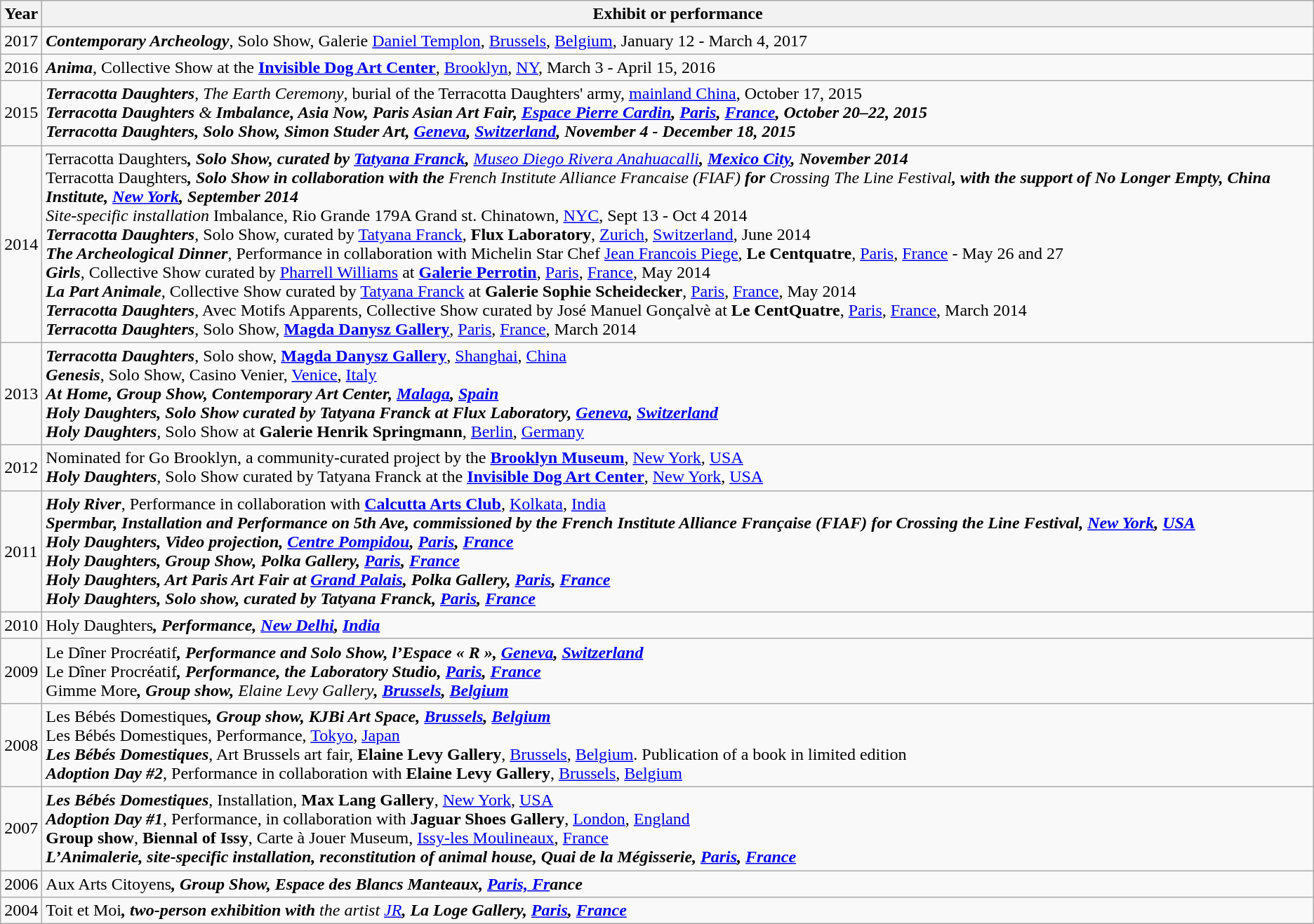<table class="wikitable">
<tr>
<th>Year</th>
<th>Exhibit or performance</th>
</tr>
<tr>
<td>2017</td>
<td><strong><em>Contemporary Archeology</em></strong>, Solo Show, Galerie <a href='#'>Daniel Templon</a>, <a href='#'>Brussels</a>, <a href='#'>Belgium</a>, January 12 - March 4, 2017</td>
</tr>
<tr>
<td>2016</td>
<td><strong><em>Anima</em></strong>, Collective Show at the <strong><a href='#'>Invisible Dog Art Center</a></strong>, <a href='#'>Brooklyn</a>, <a href='#'>NY</a>, March 3 - April 15, 2016</td>
</tr>
<tr>
<td>2015</td>
<td><strong><em>Terracotta Daughters</em></strong>, <em>The Earth Ceremony</em>, burial of the Terracotta Daughters' army, <a href='#'>mainland China</a>, October 17, 2015<br><strong><em>Terracotta Daughters</em></strong> <em>& <strong>Imbalance<strong><em>, Asia Now, Paris Asian Art Fair, </strong><a href='#'>Espace Pierre Cardin</a><strong>, <a href='#'>Paris</a>, <a href='#'>France</a>, October 20–22, 2015<br>T</em></strong>erracotta Daughters<strong><em>, Solo Show, </strong>Simon Studer Art<strong>, <a href='#'>Geneva</a>, <a href='#'>Switzerland</a>, November 4 - December 18, 2015</td>
</tr>
<tr>
<td>2014</td>
<td></em></strong>Terracotta Daughters<strong><em>, Solo Show, curated by <a href='#'>Tatyana Franck</a>, </strong><a href='#'>Museo Diego Rivera Anahuacalli</a><strong>, <a href='#'>Mexico City</a>, November 2014<br></em></strong>Terracotta Daughters<strong><em>, Solo Show in collaboration with the </strong>French Institute Alliance Francaise (FIAF)<strong> for </strong>Crossing The Line Festival<strong>, with the support of No Longer Empty, China Institute, <a href='#'>New York</a>, September 2014<br></strong>Site-specific installation </em>Imbalance</em></strong>, Rio Grande 179A Grand st. Chinatown, <a href='#'>NYC</a>, Sept 13 - Oct 4 2014<br><strong><em>Terracotta Daughters</em></strong>, Solo Show, curated by <a href='#'>Tatyana Franck</a>, <strong>Flux Laboratory</strong>, <a href='#'>Zurich</a>, <a href='#'>Switzerland</a>, June 2014<br><strong><em>The Archeological Dinner</em></strong>, Performance in collaboration with Michelin Star Chef <a href='#'>Jean Francois Piege</a>, <strong>Le Centquatre</strong>, <a href='#'>Paris</a>, <a href='#'>France</a> - May 26 and 27<br><strong><em>Girls</em></strong>, Collective Show curated by <a href='#'>Pharrell Williams</a> at <strong><a href='#'>Galerie Perrotin</a></strong>, <a href='#'>Paris</a>, <a href='#'>France</a>, May 2014<br><strong><em>La Part Animale</em></strong>, Collective Show curated by <a href='#'>Tatyana Franck</a> at <strong>Galerie Sophie Scheidecker</strong>, <a href='#'>Paris</a>, <a href='#'>France</a>, May 2014<br><strong><em>Terracotta Daughters</em></strong>, Avec Motifs Apparents, Collective Show curated by José Manuel Gonçalvè at <strong>Le CentQuatre</strong>, <a href='#'>Paris</a>, <a href='#'>France</a>, March 2014<br><strong><em>Terracotta Daughters</em></strong>, Solo Show, <strong><a href='#'>Magda Danysz Gallery</a></strong>, <a href='#'>Paris</a>, <a href='#'>France</a>, March 2014</td>
</tr>
<tr>
<td>2013</td>
<td><strong><em>Terracotta Daughters</em></strong>, Solo show, <strong><a href='#'>Magda Danysz Gallery</a></strong>, <a href='#'>Shanghai</a>, <a href='#'>China</a><br><strong><em>Genesis</em></strong>, Solo Show, Casino Venier, <a href='#'>Venice</a>, <a href='#'>Italy</a><br><strong><em>At Home<em>,<strong> Group Show, </strong>Contemporary Art Center<strong>, <a href='#'>Malaga</a>, <a href='#'>Spain</a><br></em></strong>Holy Daughters<strong><em>, Solo Show curated by Tatyana Franck at </strong>Flux Laboratory<strong>, <a href='#'>Geneva</a>, <a href='#'>Switzerland</a><br></em></strong>Holy Daughters</strong>,</em> Solo Show at <strong>Galerie Henrik Springmann</strong>, <a href='#'>Berlin</a>, <a href='#'>Germany</a></td>
</tr>
<tr>
<td>2012</td>
<td>Nominated for Go Brooklyn, a community-curated project by the <strong><a href='#'>Brooklyn Museum</a></strong>, <a href='#'>New York</a>, <a href='#'>USA</a><br><strong><em>Holy Daughters</em></strong>, Solo Show curated by Tatyana Franck at the <strong><a href='#'>Invisible Dog Art Center</a></strong>, <a href='#'>New York</a>, <a href='#'>USA</a></td>
</tr>
<tr>
<td>2011</td>
<td><strong><em>Holy River</em></strong>, Performance in collaboration with <strong><a href='#'>Calcutta Arts Club</a></strong>, <a href='#'>Kolkata</a>, <a href='#'>India</a><br><strong><em>Spermbar<strong>,<em> Installation and Performance on 5th Ave, commissioned by the </strong>French Institute Alliance Française (FIAF)<strong> for Crossing the Line Festival, <a href='#'>New York</a>, <a href='#'>USA</a><br></em></strong>Holy Daughters<strong><em>, Video projection, </strong><a href='#'>Centre Pompidou</a><strong>, <a href='#'>Paris</a>, <a href='#'>France</a><br></em></strong>Holy Daughters<strong><em>, Group Show, </strong>Polka Gallery<strong>, <a href='#'>Paris</a>, <a href='#'>France</a><br></em></strong>Holy Daughters<strong><em>, Art Paris Art Fair at <a href='#'>Grand Palais</a>, Polka Gallery, <a href='#'>Paris</a>, <a href='#'>France</a><br></em></strong>Holy Daughters<strong><em>, Solo show, curated by Tatyana Franck, <a href='#'>Paris</a>, <a href='#'>France</a></td>
</tr>
<tr>
<td>2010</td>
<td></em></strong>Holy Daughters<strong><em>, Performance, <a href='#'>New Delhi</a>, <a href='#'>India</a></td>
</tr>
<tr>
<td>2009</td>
<td></em></strong>Le Dîner Procréatif<strong><em>, Performance and Solo Show, l’Espace « R », <a href='#'>Geneva</a>, <a href='#'>Switzerland</a><br></em></strong>Le Dîner Procréatif<strong><em>, Performance, the Laboratory Studio, <a href='#'>Paris</a>, <a href='#'>France</a><br></em></strong>Gimme More<strong><em>, Group show, </strong>Elaine Levy Gallery<strong>, <a href='#'>Brussels</a>, <a href='#'>Belgium</a></td>
</tr>
<tr>
<td>2008</td>
<td></em></strong>Les Bébés Domestiques<strong><em>, Group show, KJBi Art Space, <a href='#'>Brussels</a>, <a href='#'>Belgium</a><br></em></strong>Les Bébés Domestiques</strong>,</em> Performance, <a href='#'>Tokyo</a>, <a href='#'>Japan</a><br><strong><em>Les Bébés Domestiques</em></strong>, Art Brussels art fair, <strong>Elaine Levy Gallery</strong>, <a href='#'>Brussels</a>, <a href='#'>Belgium</a>. Publication of a book in limited edition<br><strong><em>Adoption Day #2</em></strong>, Performance in collaboration with <strong>Elaine Levy Gallery</strong>, <a href='#'>Brussels</a>, <a href='#'>Belgium</a></td>
</tr>
<tr>
<td>2007</td>
<td><strong><em>Les Bébés Domestiques</em></strong>, Installation, <strong>Max Lang Gallery</strong>, <a href='#'>New York</a>, <a href='#'>USA</a><br><strong><em>Adoption Day #1</em></strong>, Performance, in collaboration with <strong>Jaguar Shoes Gallery</strong>, <a href='#'>London</a>, <a href='#'>England</a><br><strong>Group show</strong>, <strong>Biennal of Issy</strong>, Carte à Jouer Museum, <a href='#'>Issy-les Moulineaux</a>, <a href='#'>France</a><br><strong><em>L’Animalerie<strong>,<em> site-specific installation, reconstitution of animal house, Quai de la Mégisserie, <a href='#'>Paris</a>, <a href='#'>France</a></td>
</tr>
<tr>
<td>2006</td>
<td></em></strong>Aux Arts Citoyens<strong><em>, Group Show, Espace des Blancs Manteaux, <a href='#'>Paris, Fr</a>ance</td>
</tr>
<tr>
<td>2004</td>
<td></em></strong>Toit et Moi<strong><em>, two-person exhibition with </strong>the artist <a href='#'>JR</a><strong>, La Loge Gallery, <a href='#'>Paris</a>, <a href='#'>France</a></td>
</tr>
</table>
